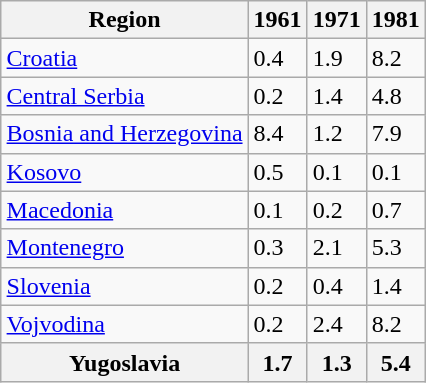<table class="wikitable" style="float: right;">
<tr>
<th scope="col">Region</th>
<th scope="col">1961</th>
<th scope="col">1971</th>
<th scope="col">1981</th>
</tr>
<tr>
<td><a href='#'>Croatia</a></td>
<td>0.4</td>
<td>1.9</td>
<td>8.2</td>
</tr>
<tr>
<td><a href='#'>Central Serbia</a></td>
<td>0.2</td>
<td>1.4</td>
<td>4.8</td>
</tr>
<tr>
<td><a href='#'>Bosnia and Herzegovina</a></td>
<td>8.4</td>
<td>1.2</td>
<td>7.9</td>
</tr>
<tr>
<td><a href='#'>Kosovo</a></td>
<td>0.5</td>
<td>0.1</td>
<td>0.1</td>
</tr>
<tr>
<td><a href='#'>Macedonia</a></td>
<td>0.1</td>
<td>0.2</td>
<td>0.7</td>
</tr>
<tr>
<td><a href='#'>Montenegro</a></td>
<td>0.3</td>
<td>2.1</td>
<td>5.3</td>
</tr>
<tr>
<td><a href='#'>Slovenia</a></td>
<td>0.2</td>
<td>0.4</td>
<td>1.4</td>
</tr>
<tr>
<td><a href='#'>Vojvodina</a></td>
<td>0.2</td>
<td>2.4</td>
<td>8.2</td>
</tr>
<tr>
<th>Yugoslavia</th>
<th>1.7</th>
<th>1.3</th>
<th>5.4</th>
</tr>
</table>
